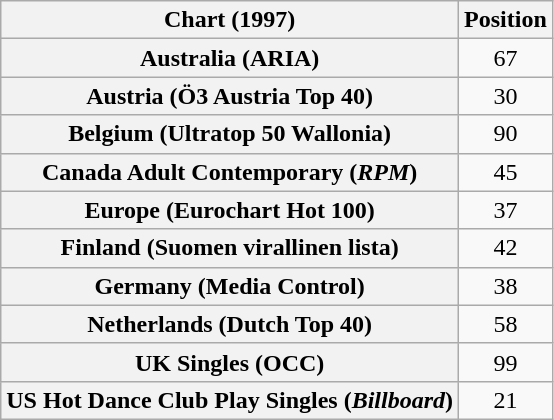<table class="wikitable plainrowheaders sortable">
<tr>
<th>Chart (1997)</th>
<th>Position</th>
</tr>
<tr>
<th scope="row">Australia (ARIA)</th>
<td style="text-align:center;">67</td>
</tr>
<tr>
<th scope="row">Austria (Ö3 Austria Top 40)</th>
<td style="text-align:center;">30</td>
</tr>
<tr>
<th scope="row">Belgium (Ultratop 50 Wallonia)</th>
<td style="text-align:center;">90</td>
</tr>
<tr>
<th scope="row">Canada Adult Contemporary (<em>RPM</em>)</th>
<td style="text-align:center;">45</td>
</tr>
<tr>
<th scope="row">Europe (Eurochart Hot 100)</th>
<td style="text-align:center;">37</td>
</tr>
<tr>
<th scope="row">Finland (Suomen virallinen lista)</th>
<td style="text-align:center;">42</td>
</tr>
<tr>
<th scope="row">Germany (Media Control)</th>
<td style="text-align:center;">38</td>
</tr>
<tr>
<th scope="row">Netherlands (Dutch Top 40)</th>
<td style="text-align:center;">58</td>
</tr>
<tr>
<th scope="row">UK Singles (OCC)</th>
<td style="text-align:center;">99</td>
</tr>
<tr>
<th scope="row">US Hot Dance Club Play Singles (<em>Billboard</em>)</th>
<td style="text-align:center;">21</td>
</tr>
</table>
